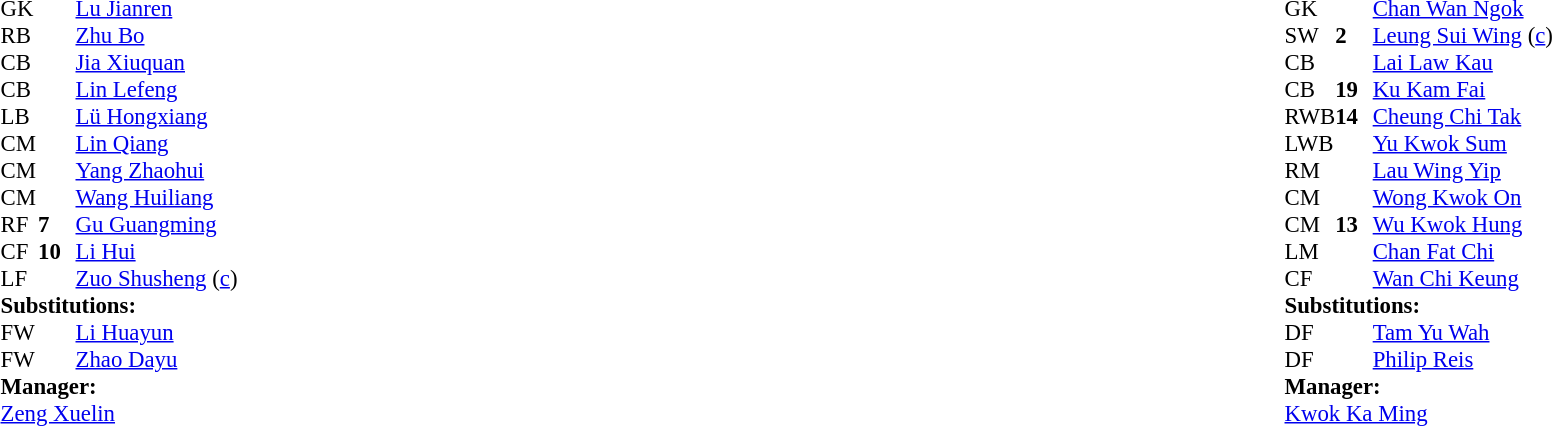<table width="100%">
<tr>
<td valign="top" width="50%"><br><table style="font-size: 95%" cellspacing="0" cellpadding="0">
<tr>
<th width="25"></th>
<th width="25"></th>
</tr>
<tr>
<td>GK</td>
<td><strong> </strong></td>
<td><a href='#'>Lu Jianren</a></td>
</tr>
<tr>
<td>RB</td>
<td><strong> </strong></td>
<td><a href='#'>Zhu Bo</a></td>
</tr>
<tr>
<td>CB</td>
<td><strong> </strong></td>
<td><a href='#'>Jia Xiuquan</a></td>
</tr>
<tr>
<td>CB</td>
<td><strong> </strong></td>
<td><a href='#'>Lin Lefeng</a></td>
</tr>
<tr>
<td>LB</td>
<td><strong> </strong></td>
<td><a href='#'>Lü Hongxiang</a></td>
</tr>
<tr>
<td>CM</td>
<td><strong> </strong></td>
<td><a href='#'>Lin Qiang</a></td>
</tr>
<tr>
<td>CM</td>
<td><strong> </strong></td>
<td><a href='#'>Yang Zhaohui</a></td>
</tr>
<tr>
<td>CM</td>
<td><strong> </strong></td>
<td><a href='#'>Wang Huiliang</a></td>
<td></td>
<td></td>
</tr>
<tr>
<td>RF</td>
<td><strong>7</strong></td>
<td><a href='#'>Gu Guangming</a></td>
</tr>
<tr>
<td>CF</td>
<td><strong>10</strong></td>
<td><a href='#'>Li Hui</a></td>
<td></td>
</tr>
<tr>
<td>LF</td>
<td><strong>  </strong></td>
<td><a href='#'>Zuo Shusheng</a> (<a href='#'>c</a>)</td>
<td></td>
<td></td>
</tr>
<tr>
<td colspan=3><strong>Substitutions:</strong></td>
</tr>
<tr>
<td>FW</td>
<td><strong>  </strong></td>
<td><a href='#'>Li Huayun</a></td>
<td></td>
<td></td>
</tr>
<tr>
<td>FW</td>
<td><strong>  </strong></td>
<td><a href='#'>Zhao Dayu</a></td>
<td></td>
<td></td>
</tr>
<tr>
<td colspan=3><strong>Manager:</strong></td>
</tr>
<tr>
<td colspan=3><a href='#'>Zeng Xuelin</a></td>
</tr>
</table>
</td>
<td valign="top"></td>
<td valign="top" width="50%"><br><table style="font-size: 95%" cellspacing="0" cellpadding="0" align="center">
<tr>
<th width=25></th>
<th width=25></th>
</tr>
<tr>
<td>GK</td>
<td><strong> </strong></td>
<td><a href='#'>Chan Wan Ngok</a></td>
</tr>
<tr>
<td>SW</td>
<td><strong>2</strong></td>
<td><a href='#'>Leung Sui Wing</a> (<a href='#'>c</a>)</td>
</tr>
<tr>
<td>CB</td>
<td><strong> </strong></td>
<td><a href='#'>Lai Law Kau</a></td>
</tr>
<tr>
<td>CB</td>
<td><strong>19</strong></td>
<td><a href='#'>Ku Kam Fai</a></td>
</tr>
<tr>
<td>RWB</td>
<td><strong>14</strong></td>
<td><a href='#'>Cheung Chi Tak</a></td>
</tr>
<tr>
<td>LWB</td>
<td><strong> </strong></td>
<td><a href='#'>Yu Kwok Sum</a></td>
<td></td>
</tr>
<tr>
<td>RM</td>
<td><strong> </strong></td>
<td><a href='#'>Lau Wing Yip</a></td>
</tr>
<tr>
<td>CM</td>
<td><strong> </strong></td>
<td><a href='#'>Wong Kwok On</a></td>
</tr>
<tr>
<td>CM</td>
<td><strong>13</strong></td>
<td><a href='#'>Wu Kwok Hung</a></td>
</tr>
<tr>
<td>LM</td>
<td><strong> </strong></td>
<td><a href='#'>Chan Fat Chi</a></td>
<td></td>
<td></td>
</tr>
<tr>
<td>CF</td>
<td><strong> </strong></td>
<td><a href='#'>Wan Chi Keung</a></td>
<td></td>
<td></td>
</tr>
<tr>
<td colspan=3><strong>Substitutions:</strong></td>
</tr>
<tr>
<td>DF</td>
<td><strong> </strong></td>
<td><a href='#'>Tam Yu Wah</a></td>
<td></td>
<td></td>
</tr>
<tr>
<td>DF</td>
<td><strong> </strong></td>
<td><a href='#'>Philip Reis</a></td>
<td></td>
<td></td>
</tr>
<tr>
<td colspan=3><strong>Manager:</strong></td>
</tr>
<tr>
<td colspan=3><a href='#'>Kwok Ka Ming</a></td>
</tr>
</table>
</td>
</tr>
</table>
